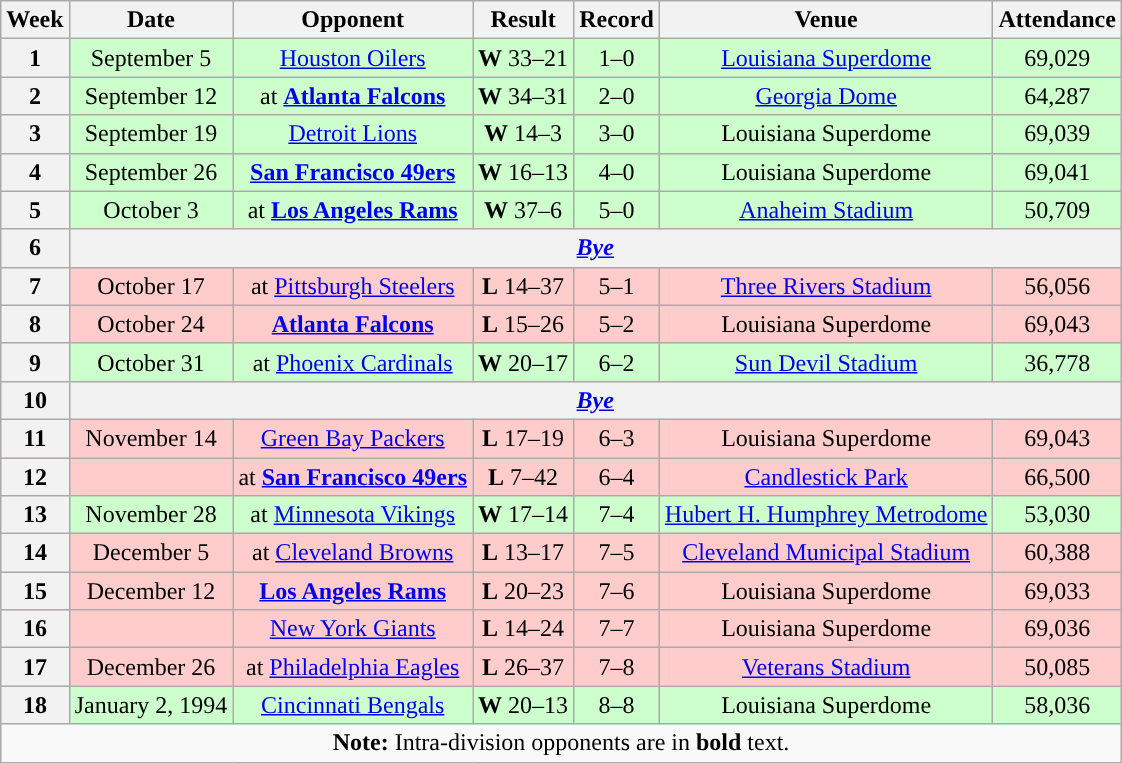<table class="wikitable" style="text-align: center;">
<tr>
<th>Week</th>
<th>Date</th>
<th>Opponent</th>
<th>Result</th>
<th>Record</th>
<th>Venue</th>
<th>Attendance</th>
</tr>
<tr style="background:#cfc">
<th>1</th>
<td>September 5</td>
<td><a href='#'>Houston Oilers</a></td>
<td><strong>W</strong> 33–21</td>
<td>1–0</td>
<td><a href='#'>Louisiana Superdome</a></td>
<td>69,029</td>
</tr>
<tr style="background:#cfc">
<th>2</th>
<td>September 12</td>
<td>at <strong><a href='#'>Atlanta Falcons</a></strong></td>
<td><strong>W</strong> 34–31</td>
<td>2–0</td>
<td><a href='#'>Georgia Dome</a></td>
<td>64,287</td>
</tr>
<tr style="background:#cfc">
<th>3</th>
<td>September 19</td>
<td><a href='#'>Detroit Lions</a></td>
<td><strong>W</strong> 14–3</td>
<td>3–0</td>
<td>Louisiana Superdome</td>
<td>69,039</td>
</tr>
<tr style="background:#cfc">
<th>4</th>
<td>September 26</td>
<td><strong><a href='#'>San Francisco 49ers</a></strong></td>
<td><strong>W</strong> 16–13</td>
<td>4–0</td>
<td>Louisiana Superdome</td>
<td>69,041</td>
</tr>
<tr style="background:#cfc">
<th>5</th>
<td>October 3</td>
<td>at <strong><a href='#'>Los Angeles Rams</a></strong></td>
<td><strong>W</strong> 37–6</td>
<td>5–0</td>
<td><a href='#'>Anaheim Stadium</a></td>
<td>50,709</td>
</tr>
<tr>
<th>6</th>
<th colspan="6"><em><a href='#'>Bye</a></em></th>
</tr>
<tr style="background:#fcc">
<th>7</th>
<td>October 17</td>
<td>at <a href='#'>Pittsburgh Steelers</a></td>
<td><strong>L</strong> 14–37</td>
<td>5–1</td>
<td><a href='#'>Three Rivers Stadium</a></td>
<td>56,056</td>
</tr>
<tr style="background:#fcc">
<th>8</th>
<td>October 24</td>
<td><strong><a href='#'>Atlanta Falcons</a></strong></td>
<td><strong>L</strong> 15–26</td>
<td>5–2</td>
<td>Louisiana Superdome</td>
<td>69,043</td>
</tr>
<tr style="background:#cfc">
<th>9</th>
<td>October 31</td>
<td>at <a href='#'>Phoenix Cardinals</a></td>
<td><strong>W</strong> 20–17</td>
<td>6–2</td>
<td><a href='#'>Sun Devil Stadium</a></td>
<td>36,778</td>
</tr>
<tr>
<th>10</th>
<th colspan="6"><em><a href='#'>Bye</a></em></th>
</tr>
<tr style="background:#fcc">
<th>11</th>
<td>November 14</td>
<td><a href='#'>Green Bay Packers</a></td>
<td><strong>L</strong> 17–19</td>
<td>6–3</td>
<td>Louisiana Superdome</td>
<td>69,043</td>
</tr>
<tr style="background:#fcc">
<th>12</th>
<td></td>
<td>at <strong><a href='#'>San Francisco 49ers</a></strong></td>
<td><strong>L</strong> 7–42</td>
<td>6–4</td>
<td><a href='#'>Candlestick Park</a></td>
<td>66,500</td>
</tr>
<tr style="background:#cfc">
<th>13</th>
<td>November 28</td>
<td>at <a href='#'>Minnesota Vikings</a></td>
<td><strong>W</strong> 17–14</td>
<td>7–4</td>
<td><a href='#'>Hubert H. Humphrey Metrodome</a></td>
<td>53,030</td>
</tr>
<tr style="background:#fcc">
<th>14</th>
<td>December 5</td>
<td>at <a href='#'>Cleveland Browns</a></td>
<td><strong>L</strong> 13–17</td>
<td>7–5</td>
<td><a href='#'>Cleveland Municipal Stadium</a></td>
<td>60,388</td>
</tr>
<tr style="background:#fcc">
<th>15</th>
<td>December 12</td>
<td><strong><a href='#'>Los Angeles Rams</a></strong></td>
<td><strong>L</strong> 20–23</td>
<td>7–6</td>
<td>Louisiana Superdome</td>
<td>69,033</td>
</tr>
<tr style="background:#fcc">
<th>16</th>
<td></td>
<td><a href='#'>New York Giants</a></td>
<td><strong>L</strong> 14–24</td>
<td>7–7</td>
<td>Louisiana Superdome</td>
<td>69,036</td>
</tr>
<tr style="background:#fcc">
<th>17</th>
<td>December 26</td>
<td>at <a href='#'>Philadelphia Eagles</a></td>
<td><strong>L</strong> 26–37</td>
<td>7–8</td>
<td><a href='#'>Veterans Stadium</a></td>
<td>50,085</td>
</tr>
<tr style="background:#cfc">
<th>18</th>
<td>January 2, 1994</td>
<td><a href='#'>Cincinnati Bengals</a></td>
<td><strong>W</strong> 20–13</td>
<td>8–8</td>
<td>Louisiana Superdome</td>
<td>58,036</td>
</tr>
<tr>
<td colspan="8"><strong>Note:</strong> Intra-division opponents are in <strong>bold</strong> text.</td>
</tr>
</table>
